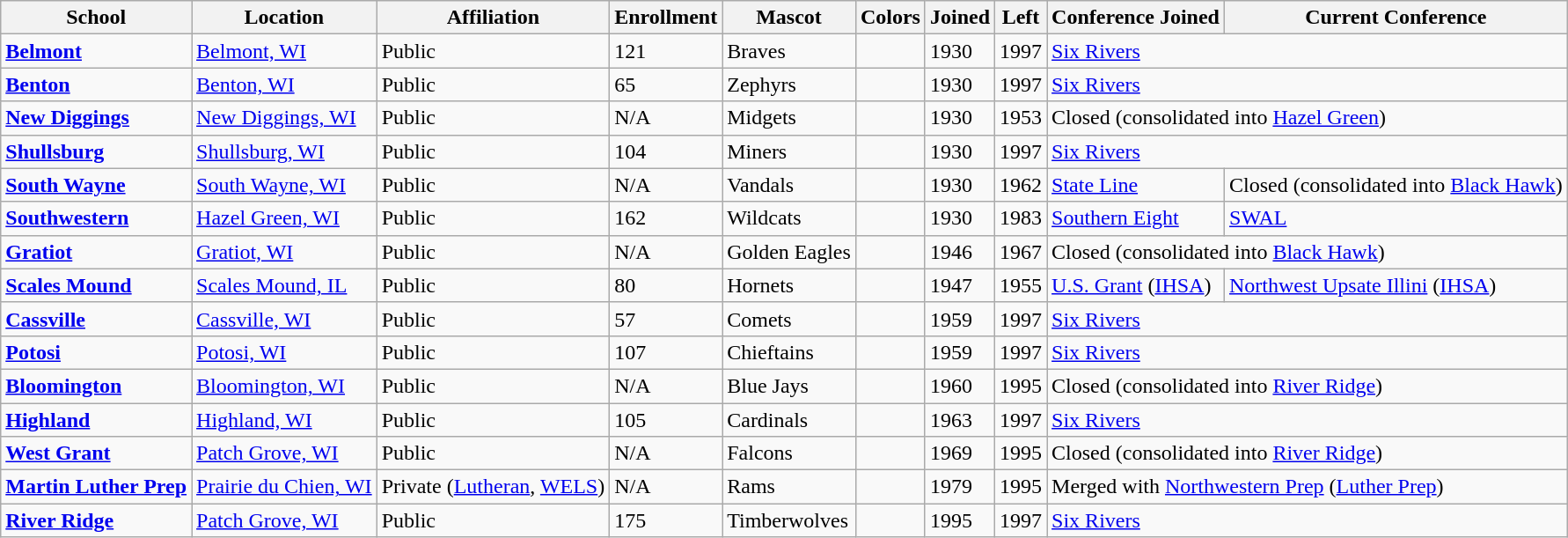<table class="wikitable sortable">
<tr>
<th>School</th>
<th>Location</th>
<th>Affiliation</th>
<th>Enrollment</th>
<th>Mascot</th>
<th>Colors</th>
<th>Joined</th>
<th>Left</th>
<th>Conference Joined</th>
<th>Current Conference</th>
</tr>
<tr>
<td><a href='#'><strong>Belmont</strong></a></td>
<td><a href='#'>Belmont, WI</a></td>
<td>Public</td>
<td>121</td>
<td>Braves</td>
<td> </td>
<td>1930</td>
<td>1997</td>
<td colspan="2"><a href='#'>Six Rivers</a></td>
</tr>
<tr>
<td><a href='#'><strong>Benton</strong></a></td>
<td><a href='#'>Benton, WI</a></td>
<td>Public</td>
<td>65</td>
<td>Zephyrs</td>
<td> </td>
<td>1930</td>
<td>1997</td>
<td colspan="2"><a href='#'>Six Rivers</a></td>
</tr>
<tr>
<td><a href='#'><strong>New Diggings</strong></a></td>
<td><a href='#'>New Diggings, WI</a></td>
<td>Public</td>
<td>N/A</td>
<td>Midgets</td>
<td> </td>
<td>1930</td>
<td>1953</td>
<td colspan="2">Closed (consolidated into <a href='#'>Hazel Green</a>)</td>
</tr>
<tr>
<td><a href='#'><strong>Shullsburg</strong></a></td>
<td><a href='#'>Shullsburg, WI</a></td>
<td>Public</td>
<td>104</td>
<td>Miners</td>
<td> </td>
<td>1930</td>
<td>1997</td>
<td colspan="2"><a href='#'>Six Rivers</a></td>
</tr>
<tr>
<td><a href='#'><strong>South Wayne</strong></a></td>
<td><a href='#'>South Wayne, WI</a></td>
<td>Public</td>
<td>N/A</td>
<td>Vandals</td>
<td> </td>
<td>1930</td>
<td>1962</td>
<td><a href='#'>State Line</a></td>
<td>Closed (consolidated into <a href='#'>Black Hawk</a>)</td>
</tr>
<tr>
<td><a href='#'><strong>Southwestern</strong></a></td>
<td><a href='#'>Hazel Green, WI</a></td>
<td>Public</td>
<td>162</td>
<td>Wildcats</td>
<td> </td>
<td>1930</td>
<td>1983</td>
<td><a href='#'>Southern Eight</a></td>
<td><a href='#'>SWAL</a></td>
</tr>
<tr>
<td><a href='#'><strong>Gratiot</strong></a></td>
<td><a href='#'>Gratiot, WI</a></td>
<td>Public</td>
<td>N/A</td>
<td>Golden Eagles</td>
<td> </td>
<td>1946</td>
<td>1967</td>
<td colspan="2">Closed (consolidated into <a href='#'>Black Hawk</a>)</td>
</tr>
<tr>
<td><a href='#'><strong>Scales Mound</strong></a></td>
<td><a href='#'>Scales Mound, IL</a></td>
<td>Public</td>
<td>80</td>
<td>Hornets</td>
<td> </td>
<td>1947</td>
<td>1955</td>
<td><a href='#'>U.S. Grant</a> (<a href='#'>IHSA</a>)</td>
<td><a href='#'>Northwest Upsate Illini</a> (<a href='#'>IHSA</a>)</td>
</tr>
<tr>
<td><a href='#'><strong>Cassville</strong></a></td>
<td><a href='#'>Cassville, WI</a></td>
<td>Public</td>
<td>57</td>
<td>Comets</td>
<td> </td>
<td>1959</td>
<td>1997</td>
<td colspan="2"><a href='#'>Six Rivers</a></td>
</tr>
<tr>
<td><a href='#'><strong>Potosi</strong></a></td>
<td><a href='#'>Potosi, WI</a></td>
<td>Public</td>
<td>107</td>
<td>Chieftains</td>
<td> </td>
<td>1959</td>
<td>1997</td>
<td colspan="2"><a href='#'>Six Rivers</a></td>
</tr>
<tr>
<td><a href='#'><strong>Bloomington</strong></a></td>
<td><a href='#'>Bloomington, WI</a></td>
<td>Public</td>
<td>N/A</td>
<td>Blue Jays</td>
<td> </td>
<td>1960</td>
<td>1995</td>
<td colspan="2">Closed (consolidated into <a href='#'>River Ridge</a>)</td>
</tr>
<tr>
<td><a href='#'><strong>Highland</strong></a></td>
<td><a href='#'>Highland, WI</a></td>
<td>Public</td>
<td>105</td>
<td>Cardinals</td>
<td> </td>
<td>1963</td>
<td>1997</td>
<td colspan="2"><a href='#'>Six Rivers</a></td>
</tr>
<tr>
<td><a href='#'><strong>West Grant</strong></a></td>
<td><a href='#'>Patch Grove, WI</a></td>
<td>Public</td>
<td>N/A</td>
<td>Falcons</td>
<td> </td>
<td>1969</td>
<td>1995</td>
<td colspan="2">Closed (consolidated into <a href='#'>River Ridge</a>)</td>
</tr>
<tr>
<td><a href='#'><strong>Martin Luther Prep</strong></a></td>
<td><a href='#'>Prairie du Chien, WI</a></td>
<td>Private (<a href='#'>Lutheran</a>, <a href='#'>WELS</a>)</td>
<td>N/A</td>
<td>Rams</td>
<td> </td>
<td>1979</td>
<td>1995</td>
<td colspan="2">Merged with <a href='#'>Northwestern Prep</a> (<a href='#'>Luther Prep</a>)</td>
</tr>
<tr>
<td><a href='#'><strong>River Ridge</strong></a></td>
<td><a href='#'>Patch Grove, WI</a></td>
<td>Public</td>
<td>175</td>
<td>Timberwolves</td>
<td>  </td>
<td>1995</td>
<td>1997</td>
<td colspan="2"><a href='#'>Six Rivers</a></td>
</tr>
</table>
